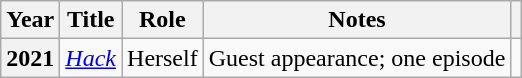<table class="wikitable plainrowheaders" style="text-align:center">
<tr>
<th>Year</th>
<th>Title</th>
<th>Role</th>
<th>Notes</th>
<th></th>
</tr>
<tr>
<th scope="row">2021</th>
<td><em><a href='#'>Hack</a></em></td>
<td>Herself</td>
<td>Guest appearance; one episode</td>
<td></td>
</tr>
</table>
